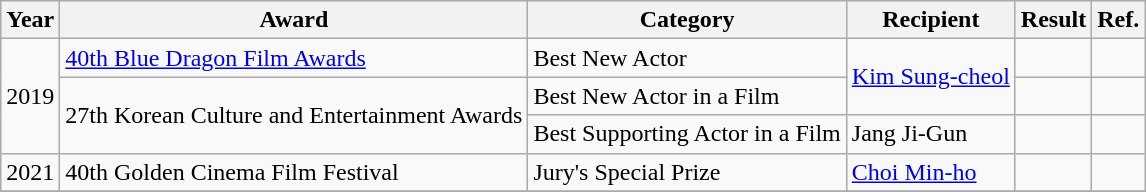<table class="wikitable">
<tr>
<th>Year</th>
<th>Award</th>
<th>Category</th>
<th>Recipient</th>
<th>Result</th>
<th>Ref.</th>
</tr>
<tr>
<td rowspan="3">2019</td>
<td><a href='#'>40th Blue Dragon Film Awards</a></td>
<td>Best New Actor</td>
<td rowspan="2"><a href='#'>Kim Sung-cheol</a></td>
<td></td>
<td></td>
</tr>
<tr>
<td rowspan="2">27th Korean Culture and Entertainment Awards</td>
<td>Best New Actor in a Film</td>
<td></td>
<td></td>
</tr>
<tr>
<td>Best Supporting Actor in a Film</td>
<td>Jang Ji-Gun</td>
<td></td>
<td></td>
</tr>
<tr>
<td>2021</td>
<td>40th Golden Cinema Film Festival</td>
<td>Jury's Special Prize</td>
<td><a href='#'>Choi Min-ho</a></td>
<td></td>
<td></td>
</tr>
<tr>
</tr>
</table>
